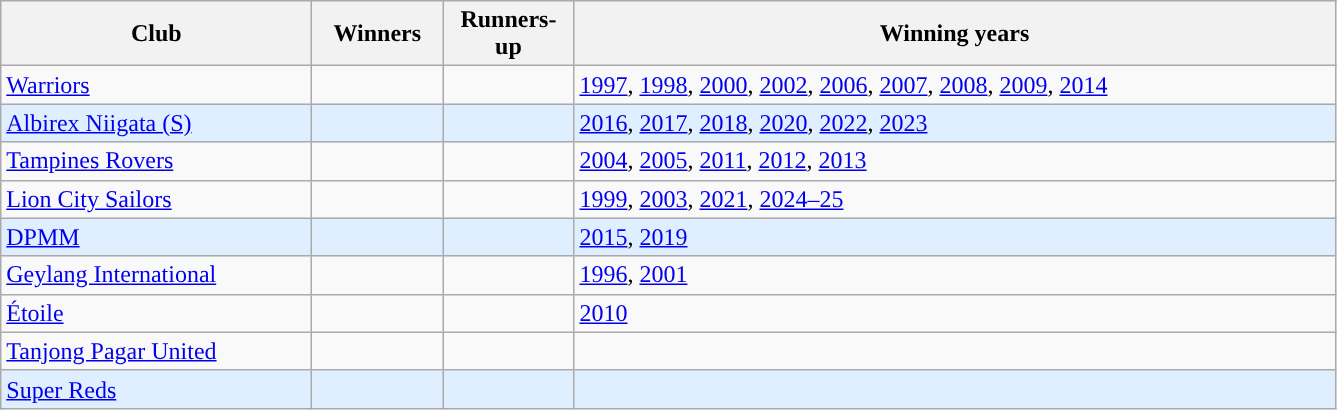<table class="wikitable">
<tr>
<th style="width:200px;">Club</th>
<th style="width:80px;">Winners</th>
<th style="width:80px;">Runners-up</th>
<th style="width:500px;">Winning years</th>
</tr>
<tr>
<td><a href='#'>Warriors</a></td>
<td></td>
<td></td>
<td><a href='#'>1997</a>, <a href='#'>1998</a>, <a href='#'>2000</a>, <a href='#'>2002</a>, <a href='#'>2006</a>, <a href='#'>2007</a>, <a href='#'>2008</a>, <a href='#'>2009</a>, <a href='#'>2014</a></td>
</tr>
<tr style="background:#dfefff;">
<td><a href='#'>Albirex Niigata (S)</a></td>
<td></td>
<td></td>
<td><a href='#'>2016</a>, <a href='#'>2017</a>, <a href='#'>2018</a>, <a href='#'>2020</a>, <a href='#'>2022</a>, <a href='#'>2023</a></td>
</tr>
<tr>
<td><a href='#'>Tampines Rovers</a></td>
<td></td>
<td></td>
<td><a href='#'>2004</a>, <a href='#'>2005</a>, <a href='#'>2011</a>, <a href='#'>2012</a>, <a href='#'>2013</a></td>
</tr>
<tr>
<td><a href='#'>Lion City Sailors</a></td>
<td></td>
<td></td>
<td><a href='#'>1999</a>, <a href='#'>2003</a>, <a href='#'>2021</a>, <a href='#'>2024–25</a></td>
</tr>
<tr style="background:#dfefff;">
<td><a href='#'>DPMM</a></td>
<td></td>
<td></td>
<td><a href='#'>2015</a>, <a href='#'>2019</a></td>
</tr>
<tr>
<td><a href='#'>Geylang International</a></td>
<td></td>
<td></td>
<td><a href='#'>1996</a>, <a href='#'>2001</a></td>
</tr>
<tr>
<td><a href='#'>Étoile</a></td>
<td></td>
<td></td>
<td><a href='#'>2010</a></td>
</tr>
<tr>
<td><a href='#'>Tanjong Pagar United</a></td>
<td></td>
<td></td>
<td></td>
</tr>
<tr style="background:#dfefff;">
<td><a href='#'>Super Reds</a></td>
<td></td>
<td></td>
<td></td>
</tr>
</table>
